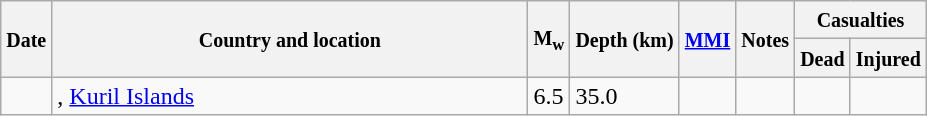<table class="wikitable sortable sort-under" style="border:1px black; margin-left:1em;">
<tr>
<th rowspan="2"><small>Date</small></th>
<th rowspan="2" style="width: 310px"><small>Country and location</small></th>
<th rowspan="2"><small>M<sub>w</sub></small></th>
<th rowspan="2"><small>Depth (km)</small></th>
<th rowspan="2"><small><a href='#'>MMI</a></small></th>
<th rowspan="2" class="unsortable"><small>Notes</small></th>
<th colspan="2"><small>Casualties</small></th>
</tr>
<tr>
<th><small>Dead</small></th>
<th><small>Injured</small></th>
</tr>
<tr>
<td></td>
<td>, <a href='#'>Kuril Islands</a></td>
<td>6.5</td>
<td>35.0</td>
<td></td>
<td></td>
<td></td>
<td></td>
</tr>
</table>
